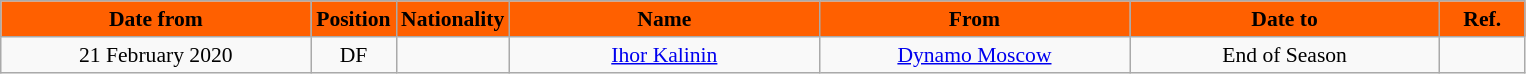<table class="wikitable" style="text-align:center; font-size:90%; ">
<tr>
<th style="background:#FF6000; color:black; width:200px;">Date from</th>
<th style="background:#FF6000; color:black; width:50px;">Position</th>
<th style="background:#FF6000; color:black; width:50px;">Nationality</th>
<th style="background:#FF6000; color:black; width:200px;">Name</th>
<th style="background:#FF6000; color:black; width:200px;">From</th>
<th style="background:#FF6000; color:black; width:200px;">Date to</th>
<th style="background:#FF6000; color:black; width:50px;">Ref.</th>
</tr>
<tr>
<td>21 February 2020</td>
<td>DF</td>
<td></td>
<td><a href='#'>Ihor Kalinin</a></td>
<td><a href='#'>Dynamo Moscow</a></td>
<td>End of Season</td>
<td></td>
</tr>
</table>
